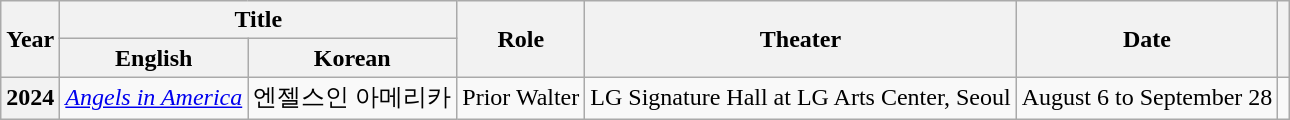<table class="wikitable plainrowheaders sortable" style="text-align:left; font-size:100%">
<tr>
<th rowspan="2" scope="col">Year</th>
<th colspan="2" scope="col">Title</th>
<th rowspan="2" scope="col">Role</th>
<th rowspan="2" scope="col">Theater</th>
<th rowspan="2" scope="col">Date</th>
<th rowspan="2" scope="col" class="unsortable"></th>
</tr>
<tr>
<th>English</th>
<th>Korean</th>
</tr>
<tr>
<th scope="row">2024</th>
<td><em><a href='#'>Angels in America</a></em></td>
<td>엔젤스인 아메리카</td>
<td>Prior Walter</td>
<td>LG Signature Hall at LG Arts Center, Seoul</td>
<td>August 6 to September 28</td>
<td></td>
</tr>
</table>
